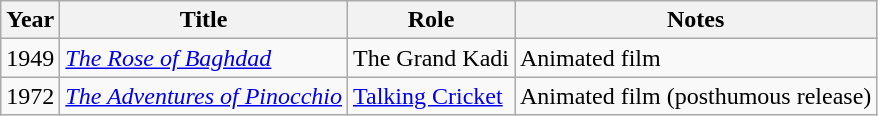<table class="wikitable plainrowheaders sortable">
<tr>
<th scope="col">Year</th>
<th scope="col">Title</th>
<th scope="col">Role</th>
<th scope="col">Notes</th>
</tr>
<tr>
<td>1949</td>
<td><em><a href='#'>The Rose of Baghdad</a></em></td>
<td>The Grand Kadi</td>
<td>Animated film</td>
</tr>
<tr>
<td>1972</td>
<td><em><a href='#'>The Adventures of Pinocchio</a></em></td>
<td><a href='#'>Talking Cricket</a></td>
<td>Animated film (posthumous release)</td>
</tr>
</table>
